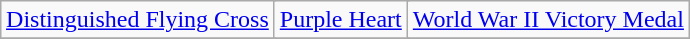<table class="wikitable" style="margin:1em auto; text-align:center;">
<tr>
<td colspan="2"><a href='#'>Distinguished Flying Cross</a></td>
<td colspan="2"><a href='#'>Purple Heart</a></td>
<td colspan="2"><a href='#'>World War II Victory Medal</a></td>
</tr>
<tr>
</tr>
</table>
